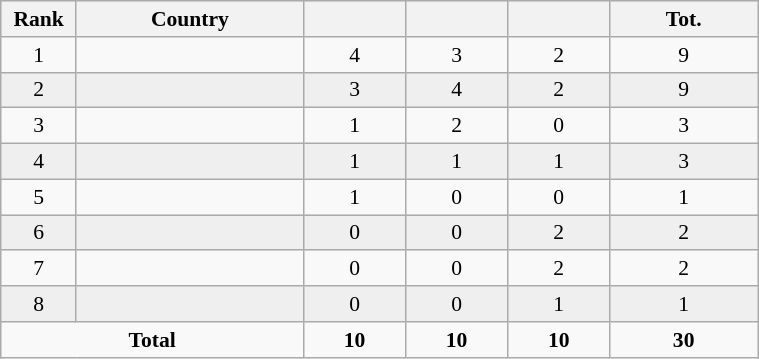<table class=wikitable width=40% cellspacing="1" cellpadding="3" style="border:1px solid #AAAAAA;font-size:90%; text-align:center">
<tr bgcolor="#EFEFEF">
<th width=10%>Rank</th>
<th width=30%>Country</th>
<th></th>
<th></th>
<th></th>
<th>Tot.</th>
</tr>
<tr>
<td>1</td>
<td align=left></td>
<td>4</td>
<td>3</td>
<td>2</td>
<td>9</td>
</tr>
<tr bgcolor="#efefef">
<td>2</td>
<td align=left></td>
<td>3</td>
<td>4</td>
<td>2</td>
<td>9</td>
</tr>
<tr>
<td>3</td>
<td align=left></td>
<td>1</td>
<td>2</td>
<td>0</td>
<td>3</td>
</tr>
<tr bgcolor="#efefef">
<td>4</td>
<td align=left></td>
<td>1</td>
<td>1</td>
<td>1</td>
<td>3</td>
</tr>
<tr>
<td>5</td>
<td align=left></td>
<td>1</td>
<td>0</td>
<td>0</td>
<td>1</td>
</tr>
<tr bgcolor="#efefef">
<td>6</td>
<td align=left></td>
<td>0</td>
<td>0</td>
<td>2</td>
<td>2</td>
</tr>
<tr>
<td>7</td>
<td align=left></td>
<td>0</td>
<td>0</td>
<td>2</td>
<td>2</td>
</tr>
<tr bgcolor="#efefef">
<td>8</td>
<td align=left></td>
<td>0</td>
<td>0</td>
<td>1</td>
<td>1</td>
</tr>
<tr>
<td colspan=2><strong>Total</strong></td>
<td><strong>10</strong></td>
<td><strong>10</strong></td>
<td><strong>10</strong></td>
<td><strong>30</strong></td>
</tr>
</table>
